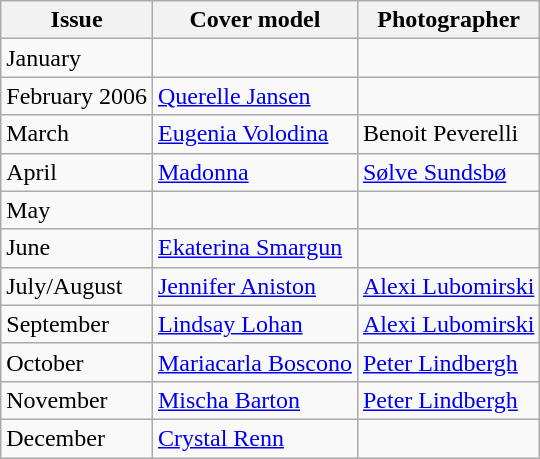<table class="sortable wikitable">
<tr>
<th>Issue</th>
<th>Cover model</th>
<th>Photographer</th>
</tr>
<tr>
<td>January</td>
<td></td>
<td></td>
</tr>
<tr>
<td>February 2006</td>
<td><a href='#'>Querelle Jansen</a></td>
<td></td>
</tr>
<tr>
<td>March</td>
<td><a href='#'>Eugenia Volodina</a></td>
<td>Benoit Peverelli</td>
</tr>
<tr>
<td>April</td>
<td><a href='#'>Madonna</a></td>
<td><a href='#'>Sølve Sundsbø</a></td>
</tr>
<tr>
<td>May</td>
<td></td>
<td></td>
</tr>
<tr>
<td>June</td>
<td><a href='#'>Ekaterina Smargun</a></td>
<td></td>
</tr>
<tr>
<td>July/August</td>
<td><a href='#'>Jennifer Aniston</a></td>
<td><a href='#'>Alexi Lubomirski</a></td>
</tr>
<tr>
<td>September</td>
<td><a href='#'>Lindsay Lohan</a></td>
<td><a href='#'>Alexi Lubomirski</a></td>
</tr>
<tr>
<td>October</td>
<td><a href='#'>Mariacarla Boscono</a></td>
<td><a href='#'>Peter Lindbergh</a></td>
</tr>
<tr>
<td>November</td>
<td><a href='#'>Mischa Barton</a></td>
<td><a href='#'>Peter Lindbergh</a></td>
</tr>
<tr>
<td>December</td>
<td><a href='#'>Crystal Renn</a></td>
<td></td>
</tr>
</table>
